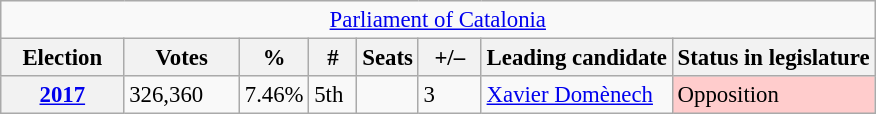<table class="wikitable" style="font-size:95%; text-align:left;">
<tr>
<td colspan="8" align="center"><a href='#'>Parliament of Catalonia</a></td>
</tr>
<tr>
<th width="75">Election</th>
<th width="70">Votes</th>
<th width="35">%</th>
<th width="25">#</th>
<th>Seats</th>
<th width="35">+/–</th>
<th>Leading candidate</th>
<th>Status in legislature</th>
</tr>
<tr>
<th><a href='#'>2017</a></th>
<td>326,360</td>
<td>7.46%</td>
<td>5th</td>
<td></td>
<td>3</td>
<td><a href='#'>Xavier Domènech</a></td>
<td style="background:#fcc;">Opposition</td>
</tr>
</table>
